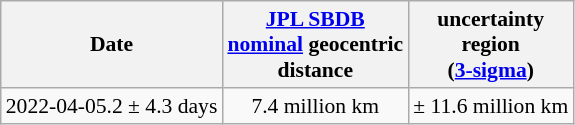<table class="wikitable" style="text-align:center; font-size: 0.9em;">
<tr>
<th>Date</th>
<th><a href='#'>JPL SBDB</a><br><a href='#'>nominal</a> geocentric<br>distance</th>
<th>uncertainty<br>region<br>(<a href='#'>3-sigma</a>)</th>
</tr>
<tr>
<td>2022-04-05.2 ± 4.3 days</td>
<td>7.4 million km</td>
<td>± 11.6 million km</td>
</tr>
</table>
